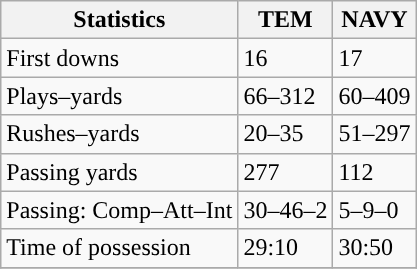<table class="wikitable" style="float: left;">
<tr>
<th>Statistics</th>
<th>TEM</th>
<th>NAVY</th>
</tr>
<tr>
<td>First downs</td>
<td>16</td>
<td>17</td>
</tr>
<tr>
<td>Plays–yards</td>
<td>66–312</td>
<td>60–409</td>
</tr>
<tr>
<td>Rushes–yards</td>
<td>20–35</td>
<td>51–297</td>
</tr>
<tr>
<td>Passing yards</td>
<td>277</td>
<td>112</td>
</tr>
<tr>
<td>Passing: Comp–Att–Int</td>
<td>30–46–2</td>
<td>5–9–0</td>
</tr>
<tr>
<td>Time of possession</td>
<td>29:10</td>
<td>30:50</td>
</tr>
<tr>
</tr>
</table>
